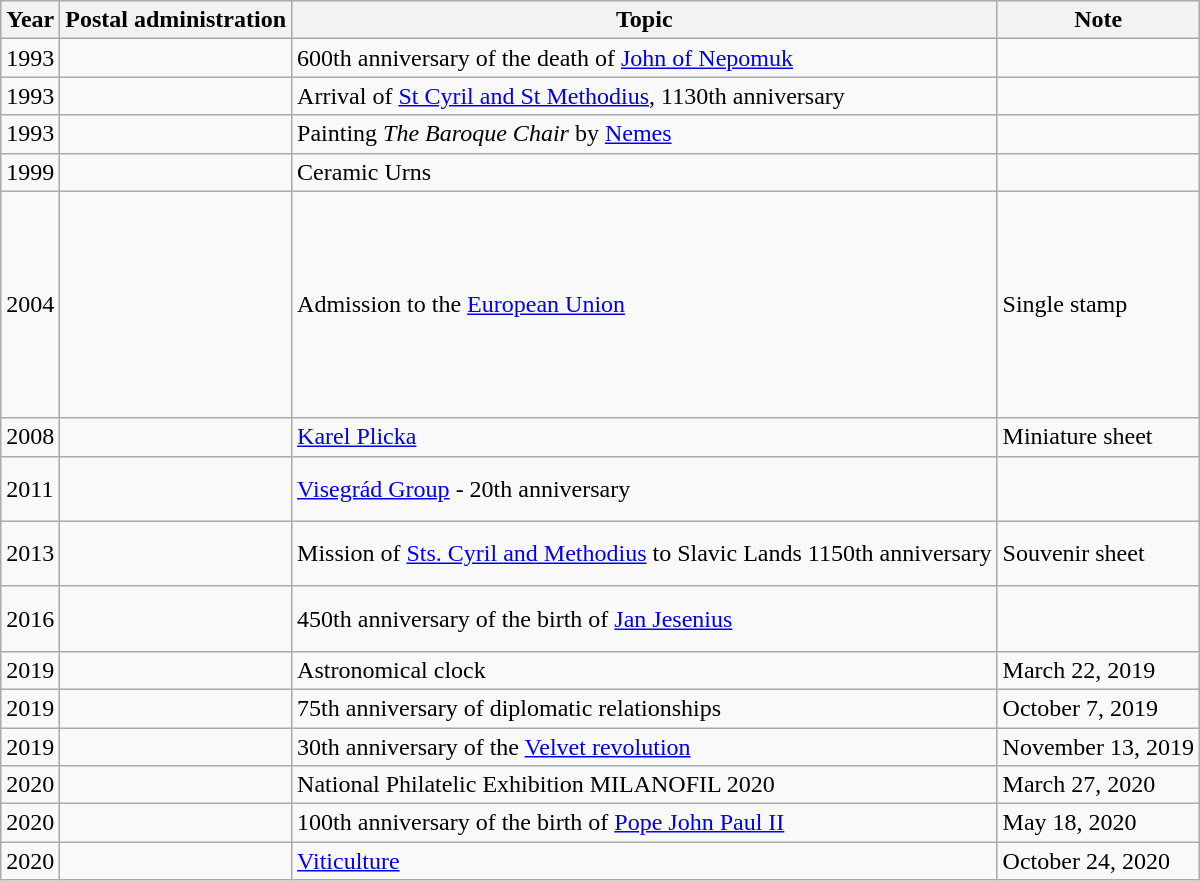<table class="wikitable">
<tr>
<th>Year</th>
<th>Postal administration</th>
<th>Topic</th>
<th>Note</th>
</tr>
<tr>
<td>1993</td>
<td><br></td>
<td>600th anniversary of the death of <a href='#'>John of Nepomuk</a></td>
<td></td>
</tr>
<tr>
<td>1993</td>
<td></td>
<td>Arrival of <a href='#'>St Cyril and St Methodius</a>, 1130th anniversary</td>
<td></td>
</tr>
<tr>
<td>1993</td>
<td><br></td>
<td>Painting <em>The Baroque Chair</em> by <a href='#'>Nemes</a></td>
<td></td>
</tr>
<tr>
<td>1999</td>
<td></td>
<td>Ceramic Urns</td>
<td></td>
</tr>
<tr>
<td>2004</td>
<td><br><br><br><br><br><br><br><br></td>
<td>Admission to the <a href='#'>European Union</a></td>
<td>Single stamp</td>
</tr>
<tr>
<td>2008</td>
<td></td>
<td><a href='#'>Karel Plicka</a></td>
<td>Miniature sheet</td>
</tr>
<tr>
<td>2011</td>
<td><br><br></td>
<td><a href='#'>Visegrád Group</a> - 20th anniversary</td>
<td></td>
</tr>
<tr>
<td>2013</td>
<td><br><br></td>
<td>Mission of <a href='#'>Sts. Cyril and Methodius</a> to Slavic Lands 1150th anniversary</td>
<td>Souvenir sheet</td>
</tr>
<tr>
<td>2016</td>
<td><br><br></td>
<td>450th anniversary of the birth of <a href='#'>Jan Jesenius</a></td>
<td></td>
</tr>
<tr>
<td>2019</td>
<td></td>
<td>Astronomical clock</td>
<td>March 22, 2019</td>
</tr>
<tr>
<td>2019</td>
<td></td>
<td>75th anniversary of diplomatic relationships</td>
<td>October 7, 2019</td>
</tr>
<tr>
<td>2019</td>
<td></td>
<td>30th anniversary of the <a href='#'>Velvet revolution</a></td>
<td>November 13, 2019</td>
</tr>
<tr>
<td>2020</td>
<td></td>
<td>National Philatelic Exhibition MILANOFIL 2020</td>
<td>March 27, 2020</td>
</tr>
<tr>
<td>2020</td>
<td></td>
<td>100th anniversary of the birth of <a href='#'>Pope John Paul II</a></td>
<td>May 18, 2020</td>
</tr>
<tr>
<td>2020</td>
<td></td>
<td><a href='#'>Viticulture</a></td>
<td>October 24, 2020</td>
</tr>
</table>
